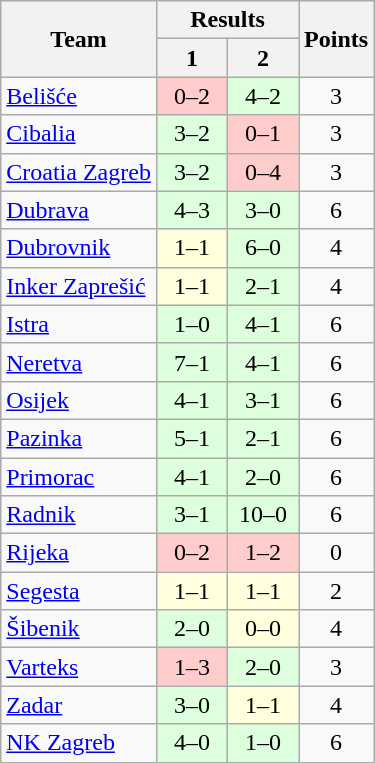<table class="wikitable" style="text-align:center">
<tr>
<th rowspan=2>Team</th>
<th colspan=2>Results</th>
<th rowspan=2>Points</th>
</tr>
<tr>
<th width=40>1</th>
<th width=40>2</th>
</tr>
<tr>
<td align=left><a href='#'>Belišće</a></td>
<td bgcolor="#ffcccc">0–2</td>
<td bgcolor="#ddffdd">4–2</td>
<td>3</td>
</tr>
<tr>
<td align=left><a href='#'>Cibalia</a></td>
<td bgcolor="ddffdd">3–2</td>
<td bgcolor="#ffcccc">0–1</td>
<td>3</td>
</tr>
<tr>
<td align=left><a href='#'>Croatia Zagreb</a></td>
<td bgcolor="ddffdd">3–2</td>
<td bgcolor="ffcccc">0–4</td>
<td>3</td>
</tr>
<tr>
<td align=left><a href='#'>Dubrava</a></td>
<td bgcolor="#ddffdd">4–3</td>
<td bgcolor="#ddffdd">3–0</td>
<td>6</td>
</tr>
<tr>
<td align=left><a href='#'>Dubrovnik</a></td>
<td bgcolor="#ffffdd">1–1</td>
<td bgcolor="#ddffdd">6–0</td>
<td>4</td>
</tr>
<tr>
<td align=left><a href='#'>Inker Zaprešić</a></td>
<td bgcolor="#ffffdd">1–1</td>
<td bgcolor="#ddffdd">2–1</td>
<td>4</td>
</tr>
<tr>
<td align=left><a href='#'>Istra</a></td>
<td bgcolor="#ddffdd">1–0</td>
<td bgcolor="ddffdd">4–1</td>
<td>6</td>
</tr>
<tr>
<td align=left><a href='#'>Neretva</a></td>
<td bgcolor="ddffdd">7–1</td>
<td bgcolor="#ddffdd">4–1</td>
<td>6</td>
</tr>
<tr>
<td align=left><a href='#'>Osijek</a></td>
<td bgcolor="#ddffdd">4–1</td>
<td bgcolor="#ddffdd">3–1</td>
<td>6</td>
</tr>
<tr>
<td align=left><a href='#'>Pazinka</a></td>
<td bgcolor="#ddffdd">5–1</td>
<td bgcolor="#ddffdd">2–1</td>
<td>6</td>
</tr>
<tr>
<td align=left><a href='#'>Primorac</a></td>
<td bgcolor="#ddffdd">4–1</td>
<td bgcolor="#ddffdd">2–0</td>
<td>6</td>
</tr>
<tr>
<td align=left><a href='#'>Radnik</a></td>
<td bgcolor="#ddffdd">3–1</td>
<td bgcolor="#ddffdd">10–0</td>
<td>6</td>
</tr>
<tr>
<td align=left><a href='#'>Rijeka</a></td>
<td bgcolor="#ffcccc">0–2</td>
<td bgcolor="ffcccc">1–2</td>
<td>0</td>
</tr>
<tr>
<td align=left><a href='#'>Segesta</a></td>
<td bgcolor="#ffffdd">1–1</td>
<td bgcolor="#ffffdd">1–1</td>
<td>2</td>
</tr>
<tr>
<td align=left><a href='#'>Šibenik</a></td>
<td bgcolor="#ddffdd">2–0</td>
<td bgcolor="#ffffdd">0–0</td>
<td>4</td>
</tr>
<tr>
<td align=left><a href='#'>Varteks</a></td>
<td bgcolor="#ffcccc">1–3</td>
<td bgcolor="#ddffdd">2–0</td>
<td>3</td>
</tr>
<tr>
<td align=left><a href='#'>Zadar</a></td>
<td bgcolor="ddffdd">3–0</td>
<td bgcolor="#ffffdd">1–1</td>
<td>4</td>
</tr>
<tr>
<td align=left><a href='#'>NK Zagreb</a></td>
<td bgcolor="#ddffdd">4–0</td>
<td bgcolor="#ddffdd">1–0</td>
<td>6</td>
</tr>
</table>
